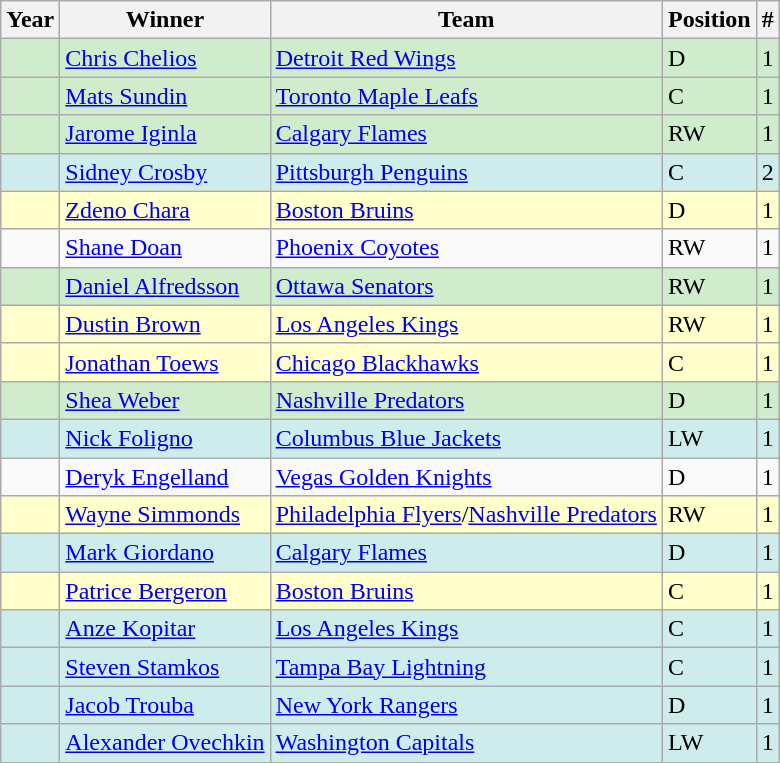<table class="wikitable">
<tr>
<th>Year</th>
<th>Winner</th>
<th>Team</th>
<th>Position</th>
<th>#</th>
</tr>
<tr bgcolor="#CFECCC">
<td></td>
<td><a href='#'>Chris Chelios</a></td>
<td><a href='#'>Detroit Red Wings</a></td>
<td>D</td>
<td>1</td>
</tr>
<tr bgcolor="#CFECCC">
<td></td>
<td><a href='#'>Mats Sundin</a></td>
<td><a href='#'>Toronto Maple Leafs</a></td>
<td>C</td>
<td>1</td>
</tr>
<tr bgcolor="#CFECCC">
<td></td>
<td><a href='#'>Jarome Iginla</a></td>
<td><a href='#'>Calgary Flames</a></td>
<td>RW</td>
<td>1</td>
</tr>
<tr bgcolor="#CFECEC">
<td></td>
<td><a href='#'>Sidney Crosby</a></td>
<td><a href='#'>Pittsburgh Penguins</a></td>
<td>C</td>
<td>2</td>
</tr>
<tr bgcolor="#FFFFcc">
<td></td>
<td><a href='#'>Zdeno Chara</a></td>
<td><a href='#'>Boston Bruins</a></td>
<td>D</td>
<td>1</td>
</tr>
<tr>
<td></td>
<td><a href='#'>Shane Doan</a></td>
<td><a href='#'>Phoenix Coyotes</a></td>
<td>RW</td>
<td>1</td>
</tr>
<tr bgcolor="#CFECCC">
<td></td>
<td><a href='#'>Daniel Alfredsson</a></td>
<td><a href='#'>Ottawa Senators</a></td>
<td>RW</td>
<td>1</td>
</tr>
<tr bgcolor="#FFFFcc">
<td></td>
<td><a href='#'>Dustin Brown</a></td>
<td><a href='#'>Los Angeles Kings</a></td>
<td>RW</td>
<td>1</td>
</tr>
<tr bgcolor="#FFFFcc">
<td></td>
<td><a href='#'>Jonathan Toews</a></td>
<td><a href='#'>Chicago Blackhawks</a></td>
<td>C</td>
<td>1</td>
</tr>
<tr bgcolor="#CFECCC">
<td></td>
<td><a href='#'>Shea Weber</a></td>
<td><a href='#'>Nashville Predators</a></td>
<td>D</td>
<td>1</td>
</tr>
<tr bgcolor="CFECEC">
<td></td>
<td><a href='#'>Nick Foligno</a></td>
<td><a href='#'>Columbus Blue Jackets</a></td>
<td>LW</td>
<td>1</td>
</tr>
<tr>
<td></td>
<td><a href='#'>Deryk Engelland</a></td>
<td><a href='#'>Vegas Golden Knights</a></td>
<td>D</td>
<td>1</td>
</tr>
<tr bgcolor="#FFFFcc">
<td></td>
<td><a href='#'>Wayne Simmonds</a></td>
<td><a href='#'>Philadelphia Flyers</a>/<a href='#'>Nashville Predators</a></td>
<td>RW</td>
<td>1</td>
</tr>
<tr bgcolor="CFECEC">
<td></td>
<td><a href='#'>Mark Giordano</a></td>
<td><a href='#'>Calgary Flames</a></td>
<td>D</td>
<td>1</td>
</tr>
<tr bgcolor="#FFFFcc">
<td></td>
<td><a href='#'>Patrice Bergeron</a></td>
<td><a href='#'>Boston Bruins</a></td>
<td>C</td>
<td>1</td>
</tr>
<tr bgcolor="CFECEC">
<td></td>
<td><a href='#'>Anze Kopitar</a></td>
<td><a href='#'>Los Angeles Kings</a></td>
<td>C</td>
<td>1</td>
</tr>
<tr bgcolor="CFECEC">
<td></td>
<td><a href='#'>Steven Stamkos</a></td>
<td><a href='#'>Tampa Bay Lightning</a></td>
<td>C</td>
<td>1</td>
</tr>
<tr bgcolor="CFECEC">
<td></td>
<td><a href='#'>Jacob Trouba</a></td>
<td><a href='#'>New York Rangers</a></td>
<td>D</td>
<td>1</td>
</tr>
<tr bgcolor="CFECEC">
<td></td>
<td><a href='#'>Alexander Ovechkin</a></td>
<td><a href='#'>Washington Capitals</a></td>
<td>LW</td>
<td>1</td>
</tr>
<tr bgcolor="CFECEC">
</tr>
</table>
